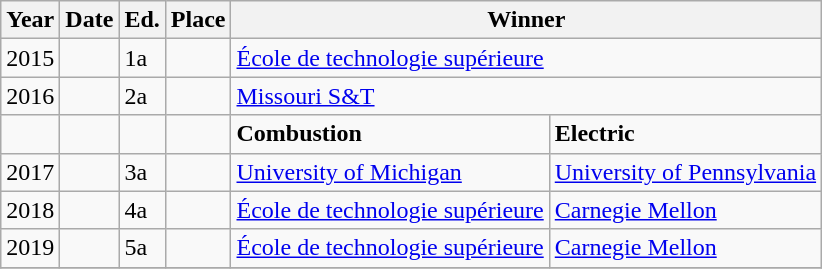<table class="wikitable">
<tr>
<th>Year</th>
<th>Date</th>
<th>Ed.</th>
<th>Place</th>
<th colspan="3">Winner</th>
</tr>
<tr>
<td>2015</td>
<td></td>
<td>1a</td>
<td></td>
<td colspan="3"> <a href='#'>École de technologie supérieure</a></td>
</tr>
<tr>
<td>2016</td>
<td></td>
<td>2a</td>
<td></td>
<td colspan="3"> <a href='#'>Missouri S&T</a></td>
</tr>
<tr>
<td></td>
<td></td>
<td></td>
<td></td>
<td><strong>Combustion</strong></td>
<td><strong>Electric</strong></td>
</tr>
<tr>
<td>2017</td>
<td></td>
<td>3a</td>
<td></td>
<td> <a href='#'>University of Michigan</a></td>
<td> <a href='#'>University of Pennsylvania</a></td>
</tr>
<tr>
<td>2018</td>
<td></td>
<td>4a</td>
<td></td>
<td> <a href='#'>École de technologie supérieure</a></td>
<td> <a href='#'>Carnegie Mellon</a></td>
</tr>
<tr>
<td>2019</td>
<td></td>
<td>5a</td>
<td></td>
<td> <a href='#'>École de technologie supérieure</a></td>
<td> <a href='#'>Carnegie Mellon</a></td>
</tr>
<tr>
</tr>
</table>
